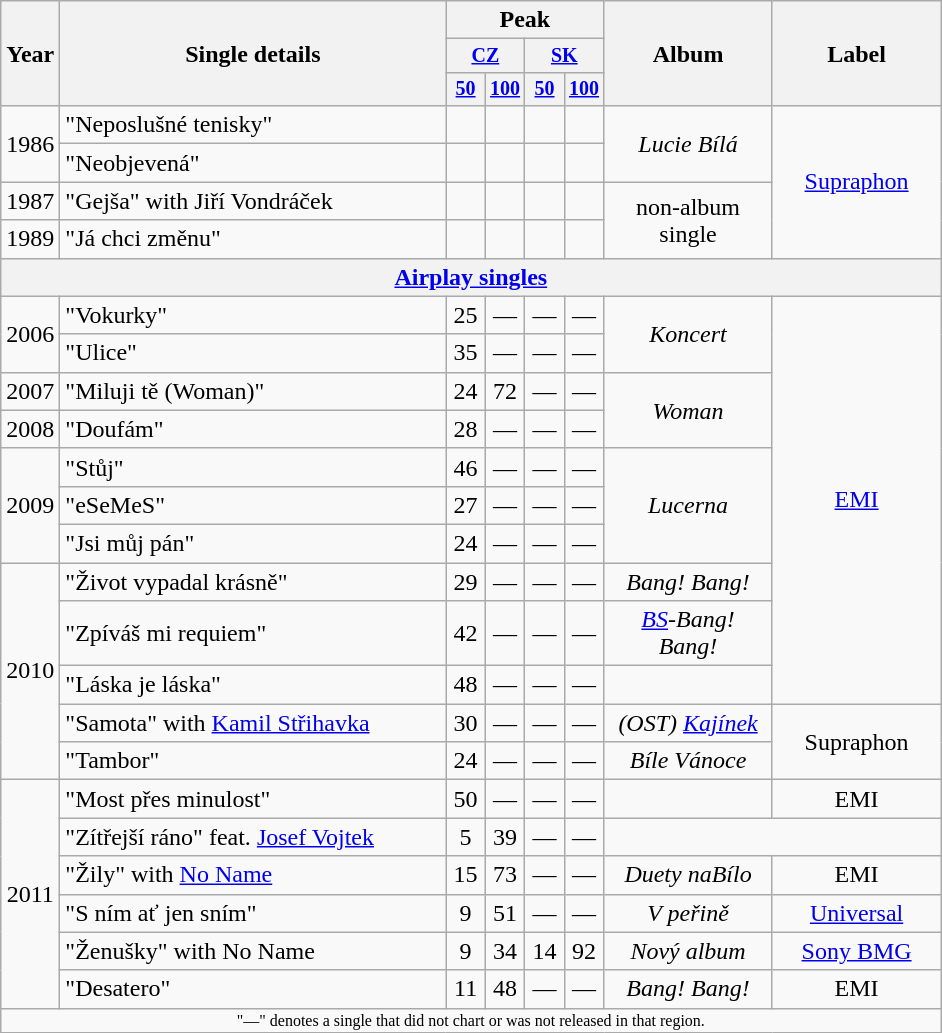<table class="wikitable" style="text-align:center;">
<tr>
<th rowspan="3" width="15">Year</th>
<th rowspan="3" width="250">Single details</th>
<th colspan="4" width="80">Peak</th>
<th rowspan="3" width="105">Album</th>
<th rowspan="3" width="105">Label</th>
</tr>
<tr style="font-size:smaller;">
<th colspan="2" width="40"><a href='#'>CZ</a></th>
<th colspan="2" width="20"><a href='#'>SK</a></th>
</tr>
<tr style="font-size:smaller;">
<th rowspan="1" width="20"><a href='#'>50</a><br></th>
<th rowspan="1" width="20"><a href='#'>100</a><br></th>
<th rowspan="1" width="20"><a href='#'>50</a><br></th>
<th rowspan="1" width="20"><a href='#'>100</a><br></th>
</tr>
<tr>
<td rowspan="2">1986</td>
<td align="left">"Neposlušné tenisky"</td>
<td></td>
<td></td>
<td></td>
<td></td>
<td rowspan="2"><em>Lucie Bílá</em></td>
<td rowspan="4"><a href='#'>Supraphon</a></td>
</tr>
<tr>
<td align="left">"Neobjevená"</td>
<td></td>
<td></td>
<td></td>
<td></td>
</tr>
<tr>
<td>1987</td>
<td align="left">"Gejša" with Jiří Vondráček</td>
<td></td>
<td></td>
<td></td>
<td></td>
<td rowspan="2">non-album single</td>
</tr>
<tr>
<td>1989</td>
<td align="left">"Já chci změnu"</td>
<td></td>
<td></td>
<td></td>
<td></td>
</tr>
<tr>
<th colspan=8><a href='#'>Airplay singles</a></th>
</tr>
<tr>
<td rowspan="2">2006</td>
<td align="left">"Vokurky"</td>
<td>25</td>
<td>—</td>
<td>—</td>
<td>—</td>
<td rowspan="2"><em>Koncert</em></td>
<td rowspan="10"><a href='#'>EMI</a></td>
</tr>
<tr>
<td align="left">"Ulice"</td>
<td>35</td>
<td>—</td>
<td>—</td>
<td>—</td>
</tr>
<tr>
<td>2007</td>
<td align="left">"Miluji tě (Woman)"</td>
<td>24</td>
<td>72</td>
<td>—</td>
<td>—</td>
<td rowspan="2"><em>Woman</em></td>
</tr>
<tr>
<td>2008</td>
<td align="left">"Doufám"</td>
<td>28</td>
<td>—</td>
<td>—</td>
<td>—</td>
</tr>
<tr>
<td rowspan="3">2009</td>
<td align="left">"Stůj"</td>
<td>46</td>
<td>—</td>
<td>—</td>
<td>—</td>
<td rowspan="3"><em>Lucerna</em></td>
</tr>
<tr>
<td align="left">"eSeMeS"</td>
<td>27</td>
<td>—</td>
<td>—</td>
<td>—</td>
</tr>
<tr>
<td align="left">"Jsi můj pán"</td>
<td>24</td>
<td>—</td>
<td>—</td>
<td>—</td>
</tr>
<tr>
<td rowspan="5">2010</td>
<td align="left">"Život vypadal krásně"</td>
<td>29</td>
<td>—</td>
<td>—</td>
<td>—</td>
<td><em>Bang! Bang!</em></td>
</tr>
<tr>
<td align="left">"Zpíváš mi requiem"</td>
<td>42</td>
<td>—</td>
<td>—</td>
<td>—</td>
<td><em><a href='#'>BS</a>-Bang! Bang!</em></td>
</tr>
<tr>
<td align="left">"Láska je láska"</td>
<td>48</td>
<td>—</td>
<td>—</td>
<td>—</td>
<td></td>
</tr>
<tr>
<td align="left">"Samota" with <a href='#'>Kamil Střihavka</a></td>
<td>30</td>
<td>—</td>
<td>—</td>
<td>—</td>
<td><em>(OST) <a href='#'>Kajínek</a></em></td>
<td rowspan="2">Supraphon</td>
</tr>
<tr>
<td align="left">"Tambor"</td>
<td>24</td>
<td>—</td>
<td>—</td>
<td>—</td>
<td><em>Bíle Vánoce</em></td>
</tr>
<tr>
<td rowspan="6">2011</td>
<td align="left">"Most přes minulost"</td>
<td>50</td>
<td>—</td>
<td>—</td>
<td>—</td>
<td></td>
<td>EMI</td>
</tr>
<tr>
<td align="left">"Zítřejší ráno" feat. <a href='#'>Josef Vojtek</a></td>
<td>5</td>
<td>39</td>
<td>—</td>
<td>—</td>
</tr>
<tr>
<td align="left">"Žily" with <a href='#'>No Name</a></td>
<td>15</td>
<td>73</td>
<td>—</td>
<td>—</td>
<td><em>Duety naBílo</em></td>
<td>EMI</td>
</tr>
<tr>
<td align="left">"S ním ať jen sním"</td>
<td>9</td>
<td>51</td>
<td>—</td>
<td>—</td>
<td><em>V peřině</em></td>
<td><a href='#'>Universal</a></td>
</tr>
<tr>
<td align="left">"Ženušky" with No Name</td>
<td>9</td>
<td>34</td>
<td>14</td>
<td>92</td>
<td><em>Nový album</em></td>
<td><a href='#'>Sony BMG</a></td>
</tr>
<tr>
<td align="left">"Desatero"</td>
<td>11</td>
<td>48</td>
<td>—</td>
<td>—</td>
<td><em>Bang! Bang!</em></td>
<td>EMI</td>
</tr>
<tr>
<td colspan="8" style="font-size: 8pt">"—" denotes a single that did not chart or was not released in that region.</td>
</tr>
</table>
